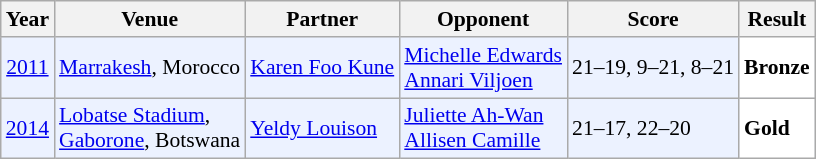<table class="sortable wikitable" style="font-size: 90%;">
<tr>
<th>Year</th>
<th>Venue</th>
<th>Partner</th>
<th>Opponent</th>
<th>Score</th>
<th>Result</th>
</tr>
<tr style="background:#ECF2FF">
<td align="center"><a href='#'>2011</a></td>
<td align="left"><a href='#'>Marrakesh</a>, Morocco</td>
<td align="left"> <a href='#'>Karen Foo Kune</a></td>
<td align="left"> <a href='#'>Michelle Edwards</a><br> <a href='#'>Annari Viljoen</a></td>
<td align="left">21–19, 9–21, 8–21</td>
<td style="text-align:left; background:white"> <strong>Bronze</strong></td>
</tr>
<tr style="background:#ECF2FF">
<td align="center"><a href='#'>2014</a></td>
<td align="left"><a href='#'>Lobatse Stadium</a>,<br><a href='#'>Gaborone</a>, Botswana</td>
<td align="left"> <a href='#'>Yeldy Louison</a></td>
<td align="left"> <a href='#'>Juliette Ah-Wan</a><br> <a href='#'>Allisen Camille</a></td>
<td align="left">21–17, 22–20</td>
<td style="text-align:left; background:white"> <strong>Gold</strong></td>
</tr>
</table>
